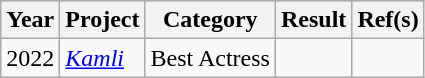<table class="wikitable style">
<tr>
<th>Year</th>
<th>Project</th>
<th>Category</th>
<th>Result</th>
<th>Ref(s)</th>
</tr>
<tr>
<td>2022</td>
<td><em><a href='#'>Kamli</a></em></td>
<td>Best Actress</td>
<td></td>
<td></td>
</tr>
</table>
